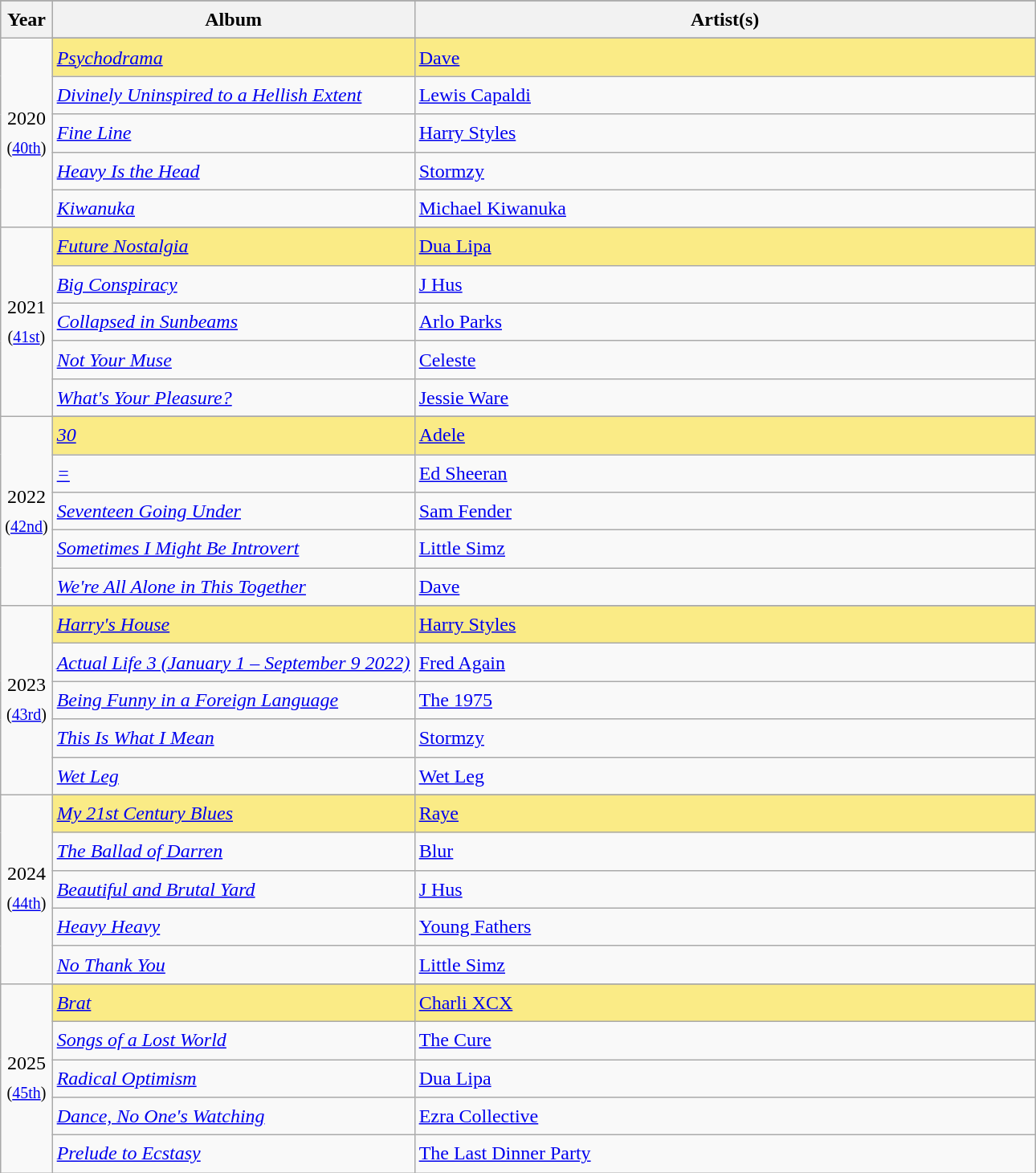<table class="wikitable" style="font-size:1.00em; line-height:1.5em;">
<tr bgcolor="#bebebe">
</tr>
<tr bgcolor="#bebebe">
<th width="5%">Year</th>
<th width="35%">Album</th>
<th width="60%">Artist(s)</th>
</tr>
<tr>
<td rowspan="6" style="text-align:center;">2020 <br><small>(<a href='#'>40th</a>)</small></td>
</tr>
<tr style="background:#FAEB86;">
<td><em><a href='#'>Psychodrama</a></em></td>
<td><a href='#'>Dave</a></td>
</tr>
<tr>
<td><em><a href='#'>Divinely Uninspired to a Hellish Extent</a></em></td>
<td><a href='#'>Lewis Capaldi</a></td>
</tr>
<tr>
<td><em><a href='#'>Fine Line</a></em></td>
<td><a href='#'>Harry Styles</a></td>
</tr>
<tr>
<td><em><a href='#'>Heavy Is the Head</a></em></td>
<td><a href='#'>Stormzy</a></td>
</tr>
<tr>
<td><em><a href='#'>Kiwanuka</a></em></td>
<td><a href='#'>Michael Kiwanuka</a></td>
</tr>
<tr>
<td rowspan="6" style="text-align:center;">2021 <br><small>(<a href='#'>41st</a>)</small></td>
</tr>
<tr style="background:#FAEB86;">
<td><em><a href='#'>Future Nostalgia</a></em></td>
<td><a href='#'>Dua Lipa</a></td>
</tr>
<tr>
<td><em><a href='#'>Big Conspiracy</a></em></td>
<td><a href='#'>J Hus</a></td>
</tr>
<tr>
<td><em><a href='#'>Collapsed in Sunbeams</a></em></td>
<td><a href='#'>Arlo Parks</a></td>
</tr>
<tr>
<td><em><a href='#'>Not Your Muse</a></em></td>
<td><a href='#'>Celeste</a></td>
</tr>
<tr>
<td><em><a href='#'>What's Your Pleasure?</a></em></td>
<td><a href='#'>Jessie Ware</a></td>
</tr>
<tr>
<td rowspan="6" style="text-align:center;">2022 <br><small>(<a href='#'>42nd</a>)</small></td>
</tr>
<tr style="background:#FAEB86;">
<td><em><a href='#'>30</a></em></td>
<td><a href='#'>Adele</a></td>
</tr>
<tr>
<td><em><a href='#'>=</a></em></td>
<td><a href='#'>Ed Sheeran</a></td>
</tr>
<tr>
<td><em><a href='#'>Seventeen Going Under</a></em></td>
<td><a href='#'>Sam Fender</a></td>
</tr>
<tr>
<td><em><a href='#'>Sometimes I Might Be Introvert</a></em></td>
<td><a href='#'>Little Simz</a></td>
</tr>
<tr>
<td><em><a href='#'>We're All Alone in This Together</a></em></td>
<td><a href='#'>Dave</a></td>
</tr>
<tr>
<td rowspan="6" style="text-align:center;">2023 <br><small>(<a href='#'>43rd</a>)</small></td>
</tr>
<tr style="background:#FAEB86;">
<td><em><a href='#'>Harry's House</a></em></td>
<td><a href='#'>Harry Styles</a></td>
</tr>
<tr>
<td><em><a href='#'>Actual Life 3 (January 1 – September 9 2022)</a></em></td>
<td><a href='#'>Fred Again</a></td>
</tr>
<tr>
<td><em><a href='#'>Being Funny in a Foreign Language</a></em></td>
<td><a href='#'>The 1975</a></td>
</tr>
<tr>
<td><em><a href='#'>This Is What I Mean</a></em></td>
<td><a href='#'>Stormzy</a></td>
</tr>
<tr>
<td><em><a href='#'>Wet Leg</a></em></td>
<td><a href='#'>Wet Leg</a></td>
</tr>
<tr>
<td rowspan="6" style="text-align:center;">2024 <br><small>(<a href='#'>44th</a>)</small></td>
</tr>
<tr style="background:#FAEB86;">
<td><em><a href='#'>My 21st Century Blues</a></em></td>
<td><a href='#'>Raye</a></td>
</tr>
<tr>
<td><em><a href='#'>The Ballad of Darren</a></em></td>
<td><a href='#'>Blur</a></td>
</tr>
<tr>
<td><em><a href='#'>Beautiful and Brutal Yard</a></em></td>
<td><a href='#'>J Hus</a></td>
</tr>
<tr>
<td><em><a href='#'>Heavy Heavy</a></em></td>
<td><a href='#'>Young Fathers</a></td>
</tr>
<tr>
<td><em><a href='#'>No Thank You</a></em></td>
<td><a href='#'>Little Simz</a></td>
</tr>
<tr>
<td rowspan="6" style="text-align:center;">2025 <br><small>(<a href='#'>45th</a>)</small></td>
</tr>
<tr style="background:#FAEB86;">
<td><em><a href='#'>Brat</a></em></td>
<td><a href='#'>Charli XCX</a></td>
</tr>
<tr>
<td><em><a href='#'>Songs of a Lost World</a></em></td>
<td><a href='#'>The Cure</a></td>
</tr>
<tr>
<td><em><a href='#'>Radical Optimism</a></em></td>
<td><a href='#'>Dua Lipa</a></td>
</tr>
<tr>
<td><em><a href='#'>Dance, No One's Watching</a></em></td>
<td><a href='#'>Ezra Collective</a></td>
</tr>
<tr>
<td><em><a href='#'>Prelude to Ecstasy</a></em></td>
<td><a href='#'>The Last Dinner Party</a></td>
</tr>
</table>
